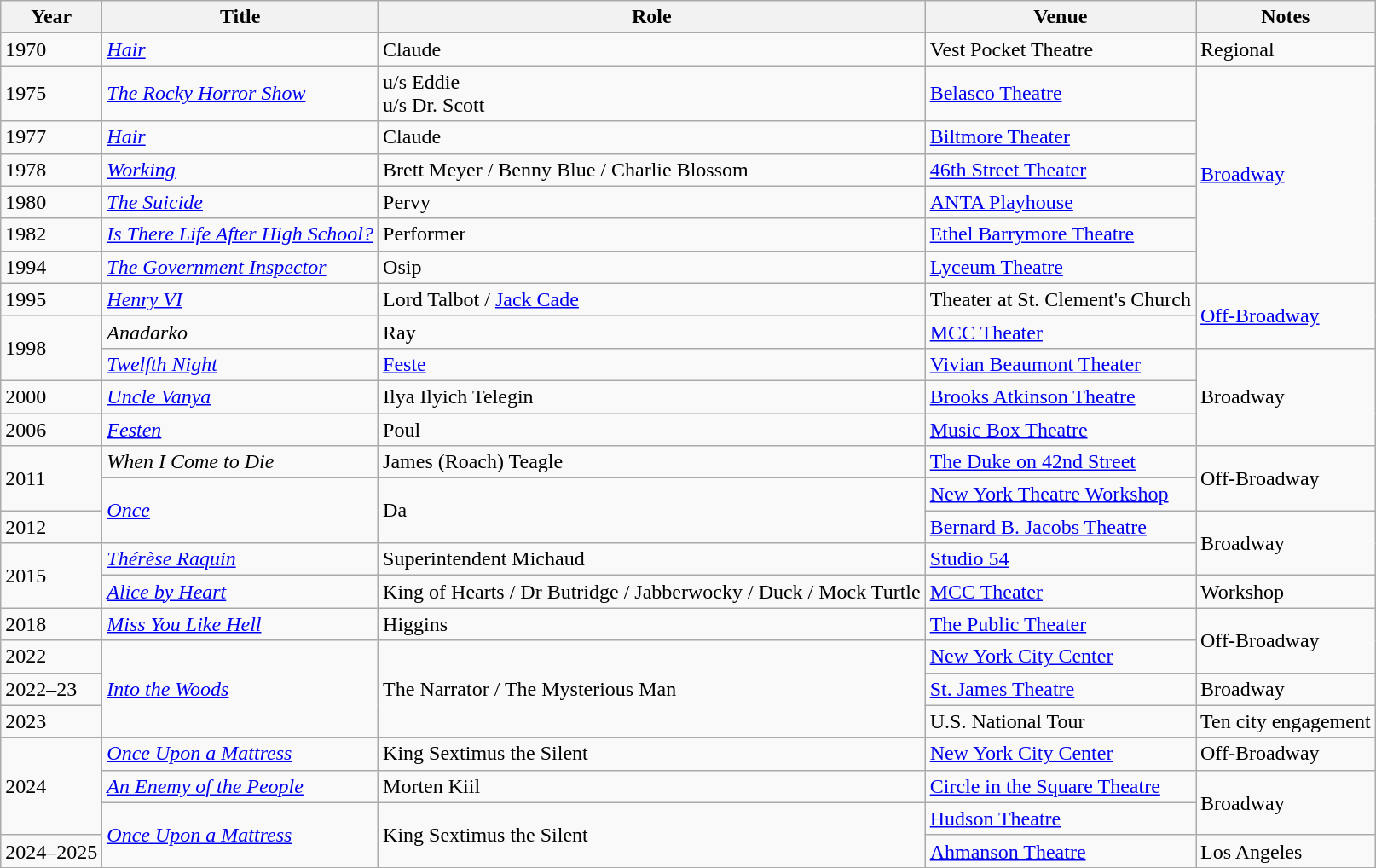<table class="wikitable sortable">
<tr>
<th>Year</th>
<th>Title</th>
<th>Role</th>
<th>Venue</th>
<th class="unsortable">Notes</th>
</tr>
<tr>
<td>1970</td>
<td><a href='#'><em>Hair</em></a></td>
<td>Claude</td>
<td>Vest Pocket Theatre</td>
<td>Regional</td>
</tr>
<tr>
<td>1975</td>
<td><em><a href='#'>The Rocky Horror Show</a></em></td>
<td>u/s Eddie<br>u/s Dr. Scott</td>
<td><a href='#'>Belasco Theatre</a></td>
<td rowspan=6><a href='#'>Broadway</a></td>
</tr>
<tr>
<td>1977</td>
<td><em><a href='#'>Hair</a></em></td>
<td>Claude</td>
<td><a href='#'>Biltmore Theater</a></td>
</tr>
<tr>
<td>1978</td>
<td><a href='#'><em>Working</em></a></td>
<td>Brett Meyer / Benny Blue / Charlie Blossom</td>
<td><a href='#'>46th Street Theater</a></td>
</tr>
<tr>
<td>1980</td>
<td><a href='#'><em>The Suicide</em></a></td>
<td>Pervy</td>
<td><a href='#'>ANTA Playhouse</a></td>
</tr>
<tr>
<td>1982</td>
<td><em><a href='#'>Is There Life After High School?</a></em></td>
<td>Performer</td>
<td><a href='#'>Ethel Barrymore Theatre</a></td>
</tr>
<tr>
<td>1994</td>
<td><em><a href='#'>The Government Inspector</a></em></td>
<td>Osip</td>
<td><a href='#'>Lyceum Theatre</a></td>
</tr>
<tr>
<td>1995</td>
<td><a href='#'><em>Henry VI</em></a></td>
<td>Lord Talbot / <a href='#'>Jack Cade</a></td>
<td>Theater at St. Clement's Church</td>
<td rowspan=2><a href='#'>Off-Broadway</a></td>
</tr>
<tr>
<td rowspan=2>1998</td>
<td><em>Anadarko</em></td>
<td>Ray</td>
<td><a href='#'>MCC Theater</a></td>
</tr>
<tr>
<td><em><a href='#'>Twelfth Night</a></em></td>
<td><a href='#'>Feste</a></td>
<td><a href='#'>Vivian Beaumont Theater</a></td>
<td rowspan=3>Broadway</td>
</tr>
<tr>
<td>2000</td>
<td><em><a href='#'>Uncle Vanya</a></em></td>
<td>Ilya Ilyich Telegin</td>
<td><a href='#'>Brooks Atkinson Theatre</a></td>
</tr>
<tr>
<td>2006</td>
<td><a href='#'><em>Festen</em></a></td>
<td>Poul</td>
<td><a href='#'>Music Box Theatre</a></td>
</tr>
<tr>
<td rowspan=2>2011</td>
<td><em>When I Come to Die</em></td>
<td>James (Roach) Teagle</td>
<td><a href='#'>The Duke on 42nd Street</a></td>
<td rowspan=2>Off-Broadway</td>
</tr>
<tr>
<td rowspan="2"><em><a href='#'>Once</a></em></td>
<td rowspan="2">Da</td>
<td><a href='#'>New York Theatre Workshop</a></td>
</tr>
<tr>
<td>2012</td>
<td><a href='#'>Bernard B. Jacobs Theatre</a></td>
<td rowspan=2>Broadway</td>
</tr>
<tr>
<td rowspan=2>2015</td>
<td><a href='#'><em>Thérèse Raquin</em></a></td>
<td>Superintendent Michaud</td>
<td><a href='#'>Studio 54</a></td>
</tr>
<tr>
<td><em><a href='#'>Alice by Heart</a></em></td>
<td>King of Hearts / Dr Butridge / Jabberwocky / Duck / Mock Turtle</td>
<td><a href='#'>MCC Theater</a></td>
<td>Workshop</td>
</tr>
<tr>
<td>2018</td>
<td><em><a href='#'>Miss You Like Hell</a></em></td>
<td>Higgins</td>
<td><a href='#'>The Public Theater</a></td>
<td rowspan=2>Off-Broadway</td>
</tr>
<tr>
<td>2022</td>
<td rowspan="3"><em><a href='#'>Into the Woods</a></em></td>
<td rowspan="3">The Narrator / The Mysterious Man</td>
<td><a href='#'>New York City Center</a></td>
</tr>
<tr>
<td>2022–23</td>
<td><a href='#'>St. James Theatre</a></td>
<td>Broadway</td>
</tr>
<tr>
<td>2023</td>
<td>U.S. National Tour</td>
<td>Ten city engagement</td>
</tr>
<tr>
<td rowspan=3>2024</td>
<td><em><a href='#'>Once Upon a Mattress</a></em></td>
<td>King Sextimus the Silent</td>
<td><a href='#'>New York City Center</a></td>
<td>Off-Broadway</td>
</tr>
<tr>
<td><em><a href='#'>An Enemy of the People</a></em></td>
<td>Morten Kiil</td>
<td><a href='#'>Circle in the Square Theatre</a></td>
<td rowspan=2>Broadway</td>
</tr>
<tr>
<td rowspan=2><em><a href='#'>Once Upon a Mattress</a></em></td>
<td rowspan=2>King Sextimus the Silent</td>
<td><a href='#'>Hudson Theatre</a></td>
</tr>
<tr>
<td>2024–2025</td>
<td><a href='#'>Ahmanson Theatre</a></td>
<td>Los Angeles</td>
</tr>
</table>
